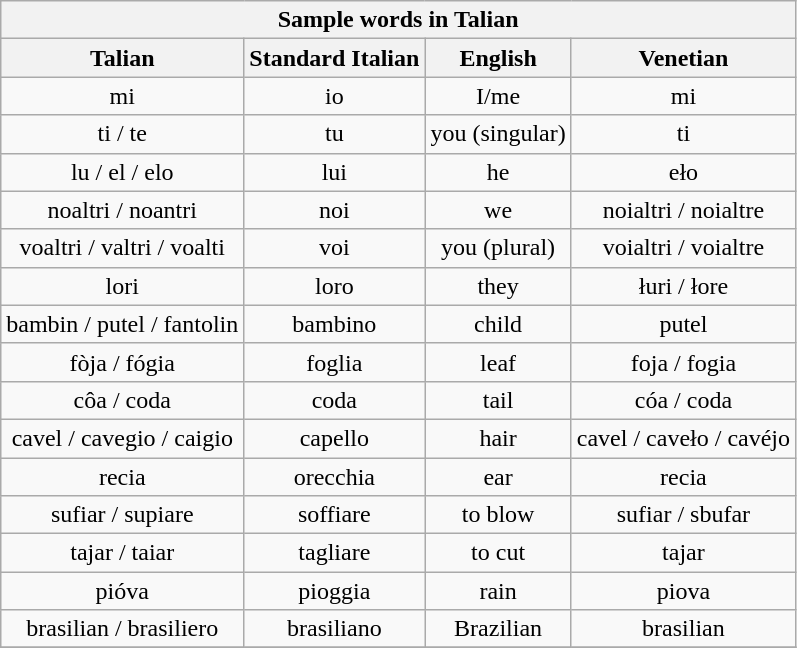<table class="wikitable" style="text-align:center;">
<tr>
<th colspan=6>Sample words in Talian</th>
</tr>
<tr>
<th>Talian</th>
<th>Standard Italian</th>
<th>English</th>
<th>Venetian</th>
</tr>
<tr>
<td>mi</td>
<td>io</td>
<td>I/me</td>
<td>mi</td>
</tr>
<tr>
<td>ti / te</td>
<td>tu</td>
<td>you (singular)</td>
<td>ti</td>
</tr>
<tr>
<td>lu / el / elo</td>
<td>lui</td>
<td>he</td>
<td>eło</td>
</tr>
<tr>
<td>noaltri / noantri</td>
<td>noi</td>
<td>we</td>
<td>noialtri / noialtre</td>
</tr>
<tr>
<td>voaltri / valtri / voalti</td>
<td>voi</td>
<td>you (plural)</td>
<td>voialtri / voialtre</td>
</tr>
<tr>
<td>lori</td>
<td>loro</td>
<td>they</td>
<td>łuri / łore</td>
</tr>
<tr>
<td>bambin / putel / fantolin</td>
<td>bambino</td>
<td>child</td>
<td>putel</td>
</tr>
<tr>
<td>fòja / fógia</td>
<td>foglia</td>
<td>leaf</td>
<td>foja / fogia</td>
</tr>
<tr>
<td>côa / coda</td>
<td>coda</td>
<td>tail</td>
<td>cóa / coda</td>
</tr>
<tr>
<td>cavel / cavegio / caigio</td>
<td>capello</td>
<td>hair</td>
<td>cavel / caveło / cavéjo</td>
</tr>
<tr>
<td>recia</td>
<td>orecchia</td>
<td>ear</td>
<td>recia</td>
</tr>
<tr>
<td>sufiar / supiare</td>
<td>soffiare</td>
<td>to blow</td>
<td>sufiar / sbufar</td>
</tr>
<tr>
<td>tajar / taiar</td>
<td>tagliare</td>
<td>to cut</td>
<td>tajar</td>
</tr>
<tr>
<td>pióva</td>
<td>pioggia</td>
<td>rain</td>
<td>piova</td>
</tr>
<tr>
<td>brasilian / brasiliero</td>
<td>brasiliano</td>
<td>Brazilian</td>
<td>brasilian</td>
</tr>
<tr>
</tr>
</table>
